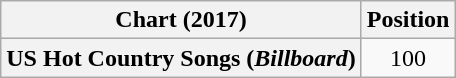<table class="wikitable plainrowheaders">
<tr>
<th>Chart (2017)</th>
<th>Position</th>
</tr>
<tr>
<th scope="row">US Hot Country Songs (<em>Billboard</em>)</th>
<td align="center">100</td>
</tr>
</table>
